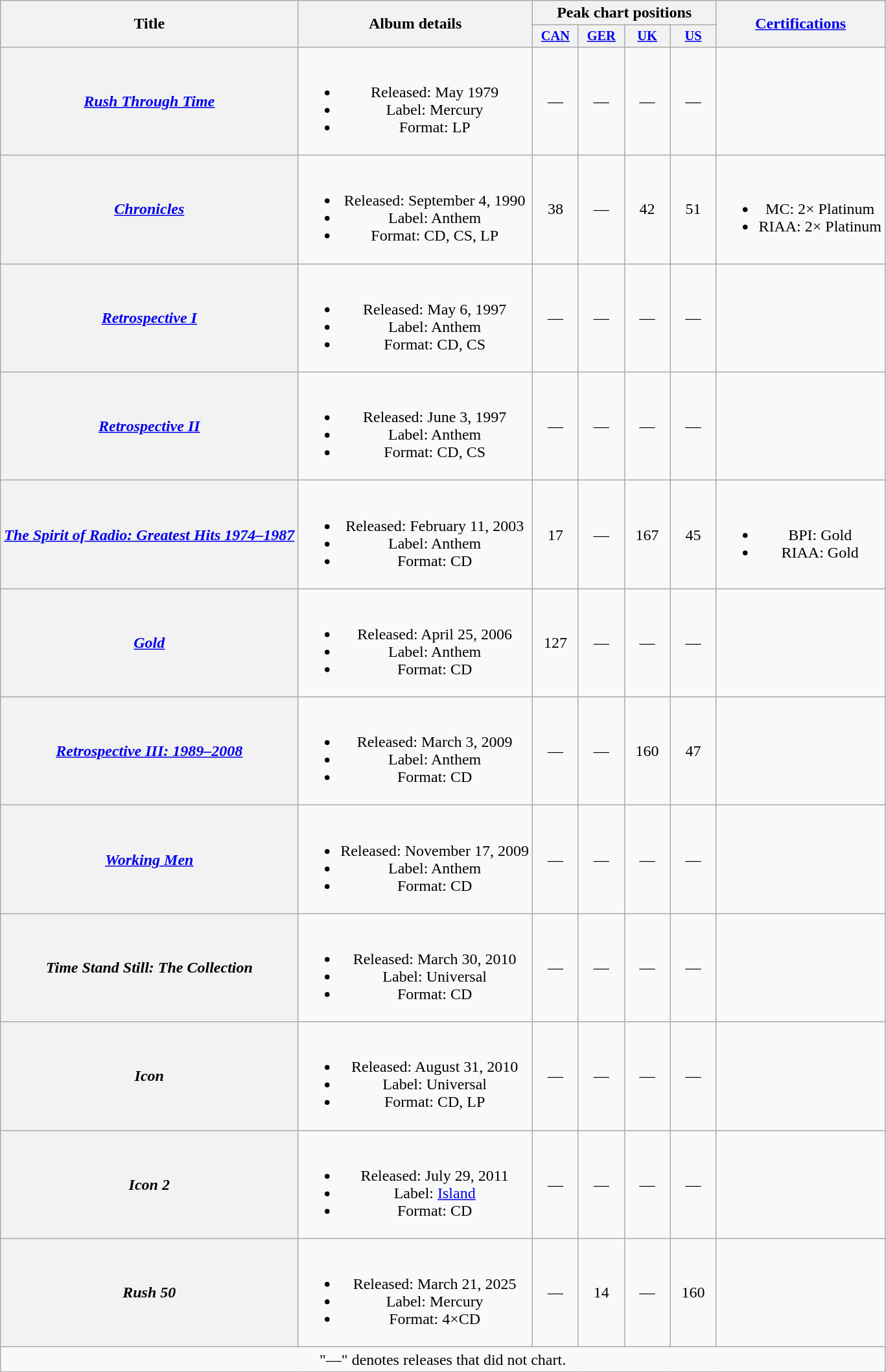<table class="wikitable plainrowheaders" style="text-align:center;">
<tr>
<th rowspan="2">Title</th>
<th rowspan="2">Album details<br> </th>
<th colspan="4">Peak chart positions</th>
<th rowspan="2"><a href='#'>Certifications</a><br></th>
</tr>
<tr>
<th style="width:3em;font-size:85%"><a href='#'>CAN</a><br></th>
<th style="width:3em;font-size:85%"><a href='#'>GER</a><br></th>
<th style="width:3em;font-size:85%"><a href='#'>UK</a><br></th>
<th style="width:3em;font-size:85%"><a href='#'>US</a><br></th>
</tr>
<tr>
<th scope="row"><em><a href='#'>Rush Through Time</a></em></th>
<td><br><ul><li>Released: May 1979</li><li>Label: Mercury</li><li>Format: LP</li></ul></td>
<td>—</td>
<td>—</td>
<td>—</td>
<td>—</td>
<td></td>
</tr>
<tr>
<th scope="row"><em><a href='#'>Chronicles</a></em></th>
<td><br><ul><li>Released: September 4, 1990</li><li>Label: Anthem</li><li>Format: CD, CS, LP</li></ul></td>
<td>38</td>
<td>—</td>
<td>42</td>
<td>51</td>
<td><br><ul><li>MC: 2× Platinum</li><li>RIAA: 2× Platinum</li></ul></td>
</tr>
<tr>
<th scope="row"><em><a href='#'>Retrospective I</a></em></th>
<td><br><ul><li>Released: May 6, 1997</li><li>Label: Anthem</li><li>Format: CD, CS</li></ul></td>
<td>—</td>
<td>—</td>
<td>—</td>
<td>—</td>
<td></td>
</tr>
<tr>
<th scope="row"><em><a href='#'>Retrospective II</a></em></th>
<td><br><ul><li>Released: June 3, 1997</li><li>Label: Anthem</li><li>Format: CD, CS</li></ul></td>
<td>—</td>
<td>—</td>
<td>—</td>
<td>—</td>
<td></td>
</tr>
<tr>
<th scope="row"><em><a href='#'>The Spirit of Radio: Greatest Hits 1974–1987</a></em></th>
<td><br><ul><li>Released: February 11, 2003</li><li>Label: Anthem</li><li>Format: CD</li></ul></td>
<td>17</td>
<td>—</td>
<td>167</td>
<td>45</td>
<td><br><ul><li>BPI: Gold</li><li>RIAA: Gold</li></ul></td>
</tr>
<tr>
<th scope="row"><em><a href='#'>Gold</a></em></th>
<td><br><ul><li>Released: April 25, 2006</li><li>Label: Anthem</li><li>Format: CD</li></ul></td>
<td>127</td>
<td>—</td>
<td>—</td>
<td>—</td>
<td></td>
</tr>
<tr>
<th scope="row"><em><a href='#'>Retrospective III: 1989–2008</a></em></th>
<td><br><ul><li>Released: March 3, 2009</li><li>Label: Anthem</li><li>Format: CD</li></ul></td>
<td>—</td>
<td>—</td>
<td>160</td>
<td>47</td>
<td></td>
</tr>
<tr>
<th scope="row"><em><a href='#'>Working Men</a></em></th>
<td><br><ul><li>Released: November 17, 2009</li><li>Label: Anthem</li><li>Format: CD</li></ul></td>
<td>—</td>
<td>—</td>
<td>—</td>
<td>—</td>
<td></td>
</tr>
<tr>
<th scope="row"><em>Time Stand Still: The Collection</em></th>
<td><br><ul><li>Released: March 30, 2010</li><li>Label: Universal</li><li>Format: CD</li></ul></td>
<td>—</td>
<td>—</td>
<td>—</td>
<td>—</td>
<td></td>
</tr>
<tr>
<th scope="row"><em>Icon</em></th>
<td><br><ul><li>Released: August 31, 2010</li><li>Label: Universal</li><li>Format: CD, LP</li></ul></td>
<td>—</td>
<td>—</td>
<td>—</td>
<td>—</td>
<td></td>
</tr>
<tr>
<th scope="row"><em>Icon 2</em></th>
<td><br><ul><li>Released: July 29, 2011</li><li>Label: <a href='#'>Island</a></li><li>Format: CD</li></ul></td>
<td>—</td>
<td>—</td>
<td>—</td>
<td>—</td>
<td></td>
</tr>
<tr>
<th scope="row"><em>Rush 50</em></th>
<td><br><ul><li>Released: March 21, 2025</li><li>Label: Mercury</li><li>Format: 4×CD</li></ul></td>
<td>—</td>
<td>14</td>
<td>—</td>
<td>160</td>
<td></td>
</tr>
<tr>
<td colspan="12" font-size:85%;">"—" denotes releases that did not chart.</td>
</tr>
</table>
